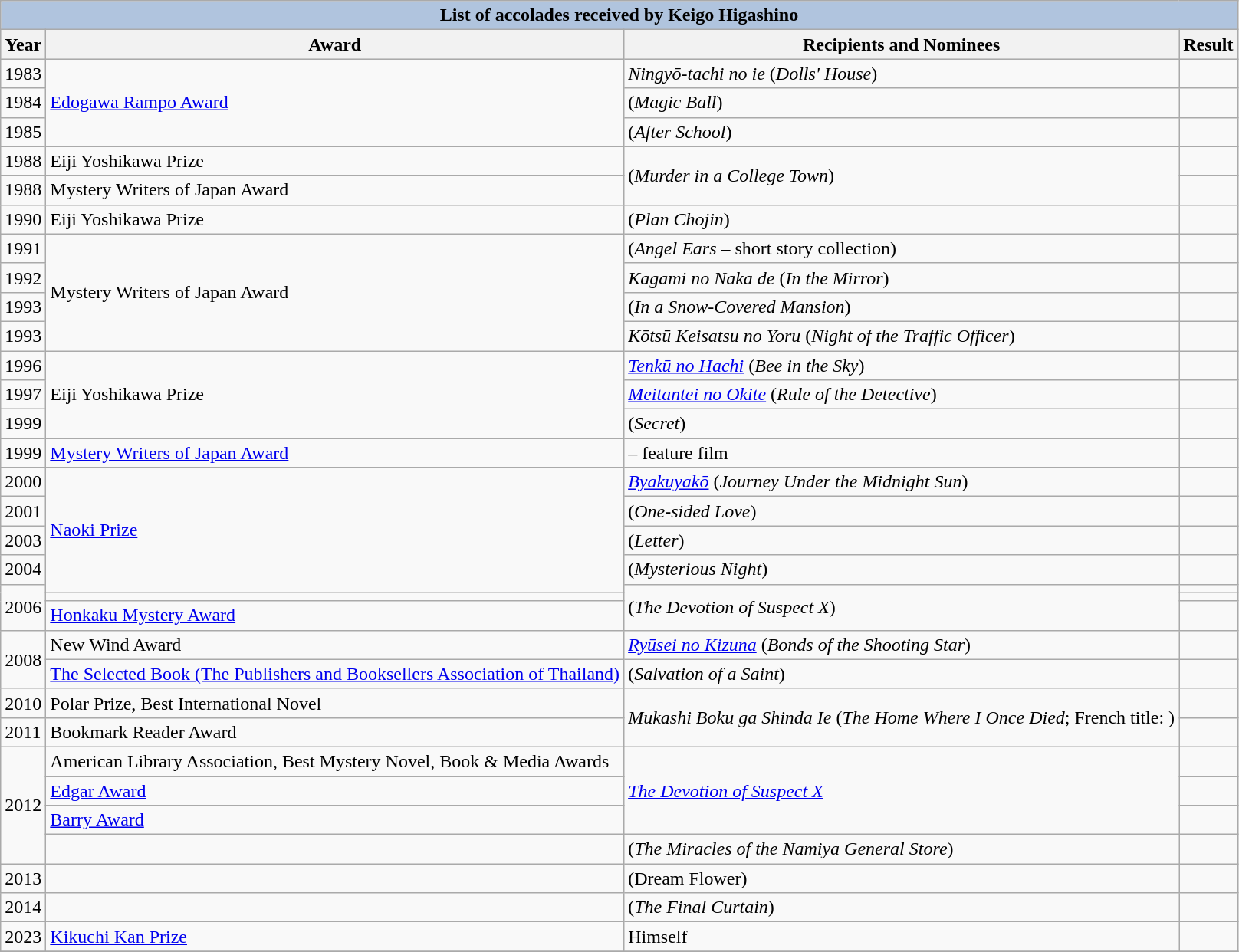<table class="wikitable sortable">
<tr>
<th colspan="4" style="background: LightSteelBlue;">List of accolades received by Keigo Higashino</th>
</tr>
<tr style="background:#ccc; text-align:center;">
<th>Year</th>
<th>Award</th>
<th>Recipients and Nominees</th>
<th>Result</th>
</tr>
<tr>
<td>1983</td>
<td rowspan="3"><a href='#'>Edogawa Rampo Award</a></td>
<td><em>Ningyō-tachi no ie</em> (<em>Dolls' House</em>)</td>
<td></td>
</tr>
<tr>
<td>1984</td>
<td><em></em> (<em>Magic Ball</em>)</td>
<td></td>
</tr>
<tr>
<td>1985</td>
<td><em></em> (<em>After School</em>)</td>
<td></td>
</tr>
<tr>
<td>1988</td>
<td>Eiji Yoshikawa Prize</td>
<td rowspan="2"><em></em> (<em>Murder in a College Town</em>)</td>
<td></td>
</tr>
<tr>
<td>1988</td>
<td>Mystery Writers of Japan Award</td>
<td></td>
</tr>
<tr>
<td>1990</td>
<td>Eiji Yoshikawa Prize</td>
<td><em></em> (<em>Plan Chojin</em>)</td>
<td></td>
</tr>
<tr>
<td>1991</td>
<td rowspan="4">Mystery Writers of Japan Award</td>
<td><em></em> (<em>Angel Ears</em> – short story collection)</td>
<td></td>
</tr>
<tr>
<td>1992</td>
<td><em>Kagami no Naka de</em> (<em>In the Mirror</em>)</td>
<td></td>
</tr>
<tr>
<td>1993</td>
<td><em></em> (<em>In a Snow-Covered Mansion</em>)</td>
<td></td>
</tr>
<tr>
<td>1993</td>
<td><em>Kōtsū Keisatsu no Yoru</em> (<em>Night of the Traffic Officer</em>)</td>
<td></td>
</tr>
<tr>
<td>1996</td>
<td rowspan="3">Eiji Yoshikawa Prize</td>
<td><em><a href='#'>Tenkū no Hachi</a></em> (<em>Bee in the Sky</em>)</td>
<td></td>
</tr>
<tr>
<td>1997</td>
<td><em><a href='#'>Meitantei no Okite</a></em> (<em>Rule of the Detective</em>)</td>
<td></td>
</tr>
<tr>
<td>1999</td>
<td><em></em> (<em>Secret</em>)</td>
<td></td>
</tr>
<tr>
<td>1999</td>
<td><a href='#'>Mystery Writers of Japan Award</a></td>
<td><em></em> – feature film</td>
<td></td>
</tr>
<tr>
<td>2000</td>
<td rowspan="5"><a href='#'>Naoki Prize</a></td>
<td><em><a href='#'>Byakuyakō</a></em> (<em>Journey Under the Midnight Sun</em>)</td>
<td></td>
</tr>
<tr>
<td>2001</td>
<td><em></em> (<em>One-sided Love</em>)</td>
<td></td>
</tr>
<tr>
<td>2003</td>
<td><em></em> (<em>Letter</em>)</td>
<td></td>
</tr>
<tr>
<td>2004</td>
<td><em></em> (<em>Mysterious Night</em>)</td>
<td></td>
</tr>
<tr>
<td rowspan="3">2006</td>
<td rowspan="3"><em></em> (<em>The Devotion of Suspect X</em>)</td>
<td></td>
</tr>
<tr>
<td></td>
<td></td>
</tr>
<tr>
<td><a href='#'>Honkaku Mystery Award</a></td>
<td></td>
</tr>
<tr>
<td rowspan="2">2008</td>
<td>New Wind Award</td>
<td><em><a href='#'>Ryūsei no Kizuna</a></em> (<em>Bonds of the Shooting Star</em>)</td>
<td></td>
</tr>
<tr>
<td><a href='#'>The Selected Book (The Publishers and Booksellers Association of Thailand)</a></td>
<td><em></em> (<em>Salvation of a Saint</em>)</td>
<td></td>
</tr>
<tr>
<td>2010</td>
<td>Polar Prize, Best International Novel</td>
<td rowspan="2"><em>Mukashi Boku ga Shinda Ie</em> (<em>The Home Where I Once Died</em>; French title: )</td>
<td></td>
</tr>
<tr>
<td>2011</td>
<td>Bookmark Reader Award</td>
<td></td>
</tr>
<tr>
<td rowspan="4">2012</td>
<td>American Library Association, Best Mystery Novel, Book & Media Awards</td>
<td rowspan="3"><em><a href='#'>The Devotion of Suspect X</a></em></td>
<td></td>
</tr>
<tr>
<td><a href='#'>Edgar Award</a></td>
<td></td>
</tr>
<tr>
<td><a href='#'>Barry Award</a></td>
<td></td>
</tr>
<tr>
<td></td>
<td><em></em> (<em>The Miracles of the Namiya General Store</em>)</td>
<td></td>
</tr>
<tr>
<td>2013</td>
<td></td>
<td><em> </em> (Dream Flower)</td>
<td></td>
</tr>
<tr>
<td>2014</td>
<td></td>
<td><em> </em> (<em>The Final Curtain</em>)</td>
<td></td>
</tr>
<tr>
<td>2023</td>
<td><a href='#'>Kikuchi Kan Prize</a></td>
<td>Himself</td>
<td></td>
</tr>
<tr>
</tr>
</table>
